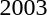<table>
<tr>
<td>2003</td>
<td></td>
<td></td>
<td><br></td>
</tr>
</table>
